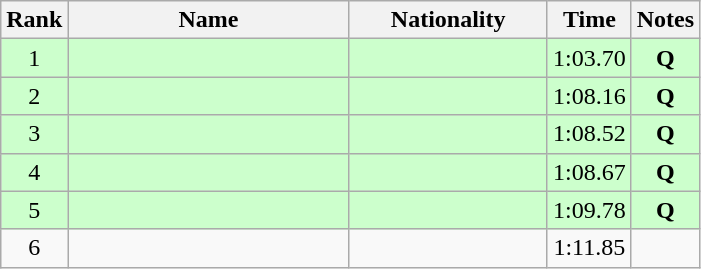<table class="wikitable sortable" style="text-align:center">
<tr>
<th>Rank</th>
<th style="width:180px">Name</th>
<th style="width:125px">Nationality</th>
<th>Time</th>
<th>Notes</th>
</tr>
<tr style="background:#cfc;">
<td>1</td>
<td style="text-align:left;"></td>
<td style="text-align:left;"></td>
<td>1:03.70</td>
<td><strong>Q</strong></td>
</tr>
<tr style="background:#cfc;">
<td>2</td>
<td style="text-align:left;"></td>
<td style="text-align:left;"></td>
<td>1:08.16</td>
<td><strong>Q</strong></td>
</tr>
<tr style="background:#cfc;">
<td>3</td>
<td style="text-align:left;"></td>
<td style="text-align:left;"></td>
<td>1:08.52</td>
<td><strong>Q</strong></td>
</tr>
<tr style="background:#cfc;">
<td>4</td>
<td style="text-align:left;"></td>
<td style="text-align:left;"></td>
<td>1:08.67</td>
<td><strong>Q</strong></td>
</tr>
<tr style="background:#cfc;">
<td>5</td>
<td style="text-align:left;"></td>
<td style="text-align:left;"></td>
<td>1:09.78</td>
<td><strong>Q</strong></td>
</tr>
<tr>
<td>6</td>
<td style="text-align:left;"></td>
<td style="text-align:left;"></td>
<td>1:11.85</td>
<td></td>
</tr>
</table>
